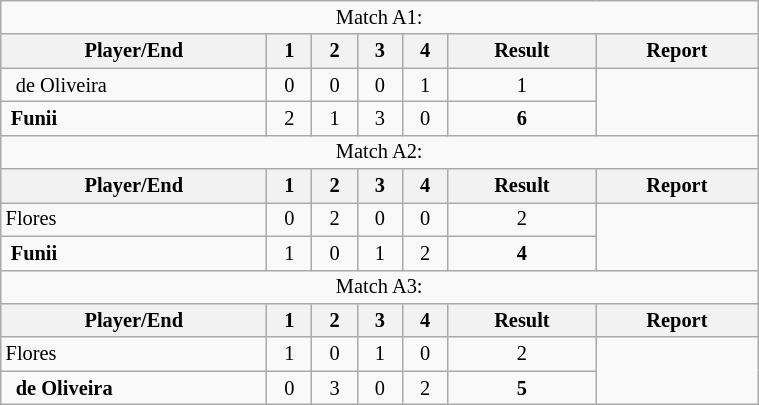<table class="wikitable" style=font-size:85%;text-align:center;width:40%>
<tr>
<td colspan=7>Match A1:</td>
</tr>
<tr>
<th>Player/End</th>
<th>1</th>
<th>2</th>
<th>3</th>
<th>4</th>
<th>Result</th>
<th>Report</th>
</tr>
<tr>
<td align=left>  de Oliveira</td>
<td>0</td>
<td>0</td>
<td>0</td>
<td>1</td>
<td>1</td>
<td rowspan="2"></td>
</tr>
<tr>
<td align=left><strong> Funii</strong></td>
<td>2</td>
<td>1</td>
<td>3</td>
<td>0</td>
<td><strong>6</strong></td>
</tr>
<tr>
<td colspan=7>Match A2:</td>
</tr>
<tr>
<th>Player/End</th>
<th>1</th>
<th>2</th>
<th>3</th>
<th>4</th>
<th>Result</th>
<th>Report</th>
</tr>
<tr>
<td align=left> Flores</td>
<td>0</td>
<td>2</td>
<td>0</td>
<td>0</td>
<td>2</td>
<td rowspan="2"></td>
</tr>
<tr>
<td align=left><strong> Funii</strong></td>
<td>1</td>
<td>0</td>
<td>1</td>
<td>2</td>
<td><strong>4</strong></td>
</tr>
<tr>
<td colspan=7>Match A3:</td>
</tr>
<tr>
<th>Player/End</th>
<th>1</th>
<th>2</th>
<th>3</th>
<th>4</th>
<th>Result</th>
<th>Report</th>
</tr>
<tr>
<td align=left> Flores</td>
<td>1</td>
<td>0</td>
<td>1</td>
<td>0</td>
<td>2</td>
<td rowspan="2"></td>
</tr>
<tr>
<td align=left><strong>  de Oliveira</strong></td>
<td>0</td>
<td>3</td>
<td>0</td>
<td>2</td>
<td><strong>5</strong></td>
</tr>
</table>
